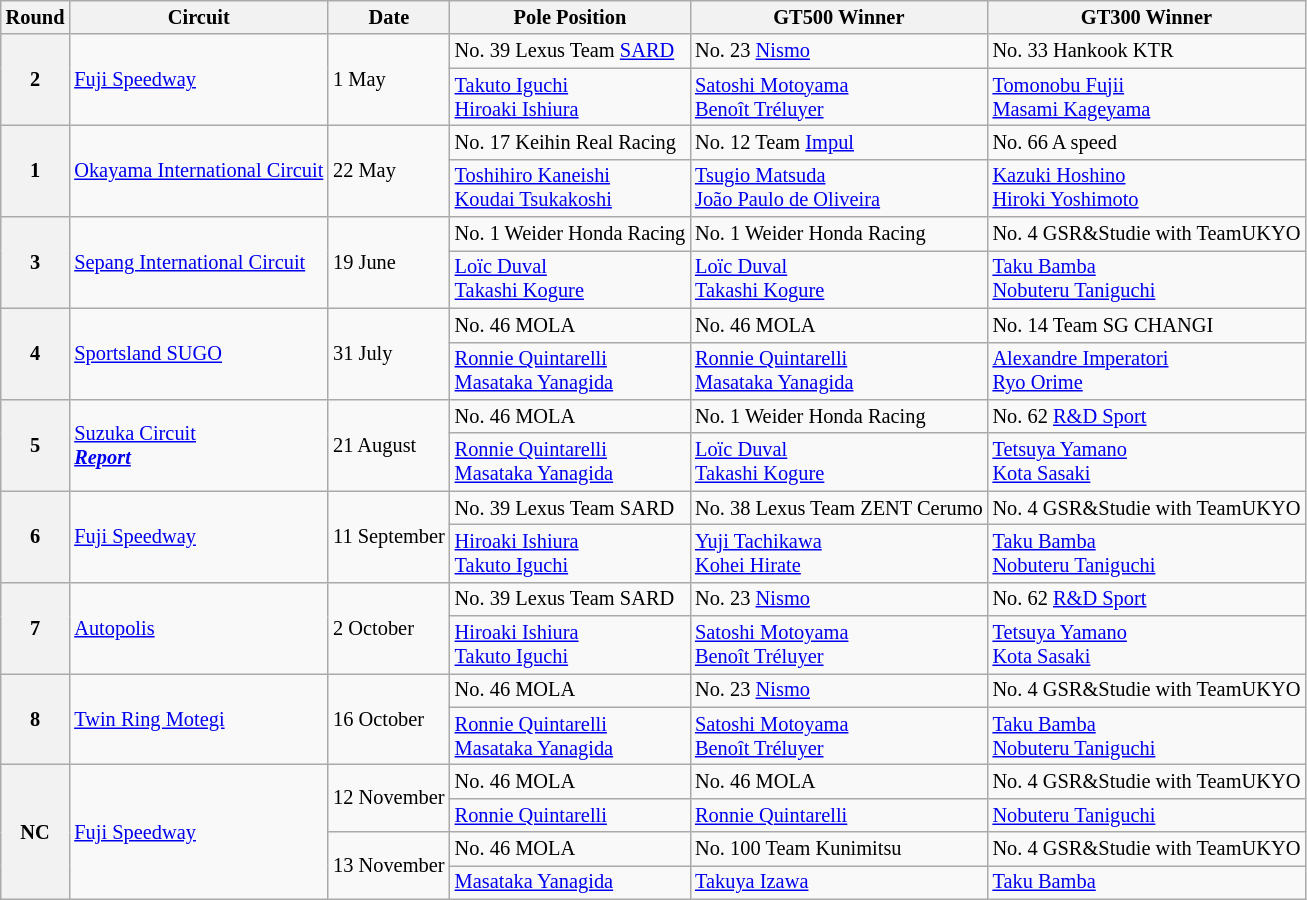<table class="wikitable" style="font-size: 85%;">
<tr>
<th>Round</th>
<th>Circuit</th>
<th>Date</th>
<th>Pole Position</th>
<th>GT500 Winner</th>
<th>GT300 Winner</th>
</tr>
<tr>
<th rowspan=2>2</th>
<td rowspan=2> <a href='#'>Fuji Speedway</a></td>
<td rowspan=2>1 May</td>
<td>No. 39 Lexus Team <a href='#'>SARD</a></td>
<td>No. 23 <a href='#'>Nismo</a></td>
<td>No. 33 Hankook KTR</td>
</tr>
<tr>
<td> <a href='#'>Takuto Iguchi</a><br> <a href='#'>Hiroaki Ishiura</a></td>
<td> <a href='#'>Satoshi Motoyama</a><br> <a href='#'>Benoît Tréluyer</a></td>
<td> <a href='#'>Tomonobu Fujii</a><br> <a href='#'>Masami Kageyama</a></td>
</tr>
<tr>
<th rowspan=2>1</th>
<td rowspan=2> <a href='#'>Okayama International Circuit</a></td>
<td rowspan=2>22 May</td>
<td>No. 17 Keihin Real Racing</td>
<td>No. 12 Team <a href='#'>Impul</a></td>
<td>No. 66 A speed</td>
</tr>
<tr>
<td> <a href='#'>Toshihiro Kaneishi</a><br> <a href='#'>Koudai Tsukakoshi</a></td>
<td> <a href='#'>Tsugio Matsuda</a><br> <a href='#'>João Paulo de Oliveira</a></td>
<td> <a href='#'>Kazuki Hoshino</a><br> <a href='#'>Hiroki Yoshimoto</a></td>
</tr>
<tr>
<th rowspan=2>3</th>
<td rowspan=2> <a href='#'>Sepang International Circuit</a></td>
<td rowspan=2>19 June</td>
<td>No. 1 Weider Honda Racing</td>
<td>No. 1 Weider Honda Racing</td>
<td>No. 4 GSR&Studie with TeamUKYO</td>
</tr>
<tr>
<td> <a href='#'>Loïc Duval</a><br> <a href='#'>Takashi Kogure</a></td>
<td> <a href='#'>Loïc Duval</a><br> <a href='#'>Takashi Kogure</a></td>
<td> <a href='#'>Taku Bamba</a><br> <a href='#'>Nobuteru Taniguchi</a></td>
</tr>
<tr>
<th rowspan=2>4</th>
<td rowspan=2> <a href='#'>Sportsland SUGO</a></td>
<td rowspan=2>31 July</td>
<td>No. 46 MOLA</td>
<td>No. 46 MOLA</td>
<td>No. 14 Team SG CHANGI</td>
</tr>
<tr>
<td> <a href='#'>Ronnie Quintarelli</a><br> <a href='#'>Masataka Yanagida</a></td>
<td> <a href='#'>Ronnie Quintarelli</a><br> <a href='#'>Masataka Yanagida</a></td>
<td> <a href='#'>Alexandre Imperatori</a><br> <a href='#'>Ryo Orime</a></td>
</tr>
<tr>
<th rowspan=2>5</th>
<td rowspan=2> <a href='#'>Suzuka Circuit</a><br><strong><em><a href='#'>Report</a></em></strong></td>
<td rowspan=2>21 August</td>
<td>No. 46 MOLA</td>
<td>No. 1 Weider Honda Racing</td>
<td>No. 62 <a href='#'>R&D Sport</a></td>
</tr>
<tr>
<td> <a href='#'>Ronnie Quintarelli</a><br> <a href='#'>Masataka Yanagida</a></td>
<td> <a href='#'>Loïc Duval</a><br> <a href='#'>Takashi Kogure</a></td>
<td> <a href='#'>Tetsuya Yamano</a><br> <a href='#'>Kota Sasaki</a></td>
</tr>
<tr>
<th rowspan=2>6</th>
<td rowspan=2> <a href='#'>Fuji Speedway</a></td>
<td rowspan=2>11 September</td>
<td>No. 39 Lexus Team SARD</td>
<td>No. 38 Lexus Team ZENT Cerumo</td>
<td>No. 4 GSR&Studie with TeamUKYO</td>
</tr>
<tr>
<td> <a href='#'>Hiroaki Ishiura</a><br> <a href='#'>Takuto Iguchi</a></td>
<td> <a href='#'>Yuji Tachikawa</a><br> <a href='#'>Kohei Hirate</a></td>
<td> <a href='#'>Taku Bamba</a><br> <a href='#'>Nobuteru Taniguchi</a></td>
</tr>
<tr>
<th rowspan=2>7</th>
<td rowspan=2> <a href='#'>Autopolis</a></td>
<td rowspan=2>2 October</td>
<td>No. 39 Lexus Team SARD</td>
<td>No. 23 <a href='#'>Nismo</a></td>
<td>No. 62 <a href='#'>R&D Sport</a></td>
</tr>
<tr>
<td> <a href='#'>Hiroaki Ishiura</a><br> <a href='#'>Takuto Iguchi</a></td>
<td> <a href='#'>Satoshi Motoyama</a><br> <a href='#'>Benoît Tréluyer</a></td>
<td> <a href='#'>Tetsuya Yamano</a><br> <a href='#'>Kota Sasaki</a></td>
</tr>
<tr>
<th rowspan=2>8</th>
<td rowspan=2> <a href='#'>Twin Ring Motegi</a></td>
<td rowspan=2>16 October</td>
<td>No. 46 MOLA</td>
<td>No. 23 <a href='#'>Nismo</a></td>
<td>No. 4 GSR&Studie with TeamUKYO</td>
</tr>
<tr>
<td> <a href='#'>Ronnie Quintarelli</a><br> <a href='#'>Masataka Yanagida</a></td>
<td> <a href='#'>Satoshi Motoyama</a><br> <a href='#'>Benoît Tréluyer</a></td>
<td> <a href='#'>Taku Bamba</a><br> <a href='#'>Nobuteru Taniguchi</a></td>
</tr>
<tr>
<th rowspan=4>NC</th>
<td rowspan=4> <a href='#'>Fuji Speedway</a></td>
<td rowspan=2>12 November</td>
<td>No. 46 MOLA</td>
<td>No. 46 MOLA</td>
<td>No. 4 GSR&Studie with TeamUKYO</td>
</tr>
<tr>
<td> <a href='#'>Ronnie Quintarelli</a></td>
<td> <a href='#'>Ronnie Quintarelli</a></td>
<td> <a href='#'>Nobuteru Taniguchi</a></td>
</tr>
<tr>
<td rowspan=2>13 November</td>
<td>No. 46 MOLA</td>
<td>No. 100 Team Kunimitsu</td>
<td>No. 4 GSR&Studie with TeamUKYO</td>
</tr>
<tr>
<td> <a href='#'>Masataka Yanagida</a></td>
<td> <a href='#'>Takuya Izawa</a></td>
<td> <a href='#'>Taku Bamba</a></td>
</tr>
</table>
